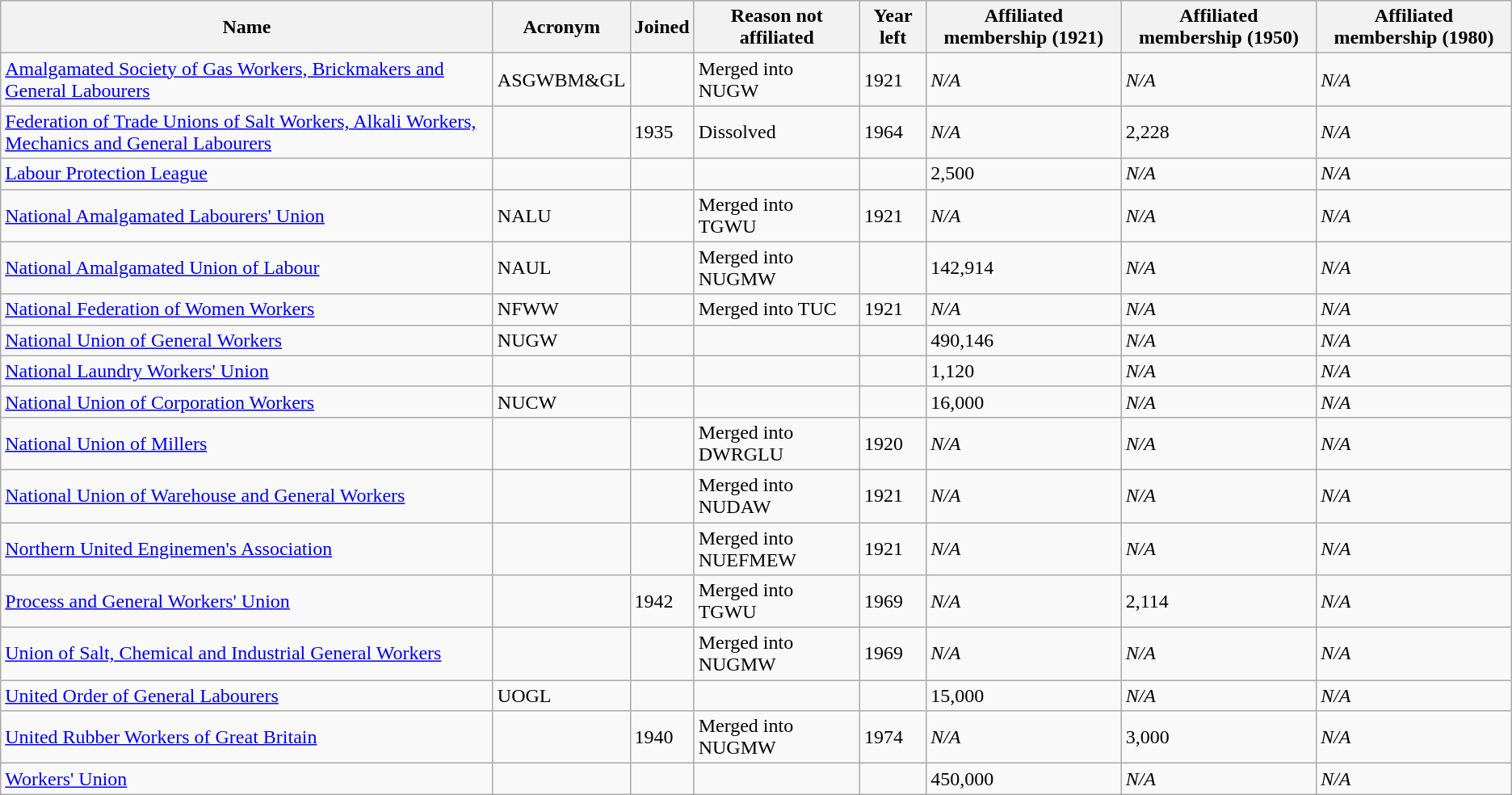<table class="wikitable sortable">
<tr>
<th>Name</th>
<th>Acronym</th>
<th>Joined</th>
<th>Reason not affiliated</th>
<th>Year left</th>
<th>Affiliated membership (1921)</th>
<th>Affiliated membership (1950)</th>
<th>Affiliated membership (1980)</th>
</tr>
<tr>
<td><a href='#'>Amalgamated Society of Gas Workers, Brickmakers and General Labourers</a></td>
<td>ASGWBM&GL</td>
<td></td>
<td>Merged into NUGW</td>
<td>1921</td>
<td><em>N/A</em></td>
<td><em>N/A</em></td>
<td><em>N/A</em></td>
</tr>
<tr>
<td><a href='#'>Federation of Trade Unions of Salt Workers, Alkali Workers, Mechanics and General Labourers</a></td>
<td></td>
<td>1935</td>
<td>Dissolved</td>
<td>1964</td>
<td><em>N/A</em></td>
<td>2,228</td>
<td><em>N/A</em></td>
</tr>
<tr>
<td><a href='#'>Labour Protection League</a></td>
<td></td>
<td></td>
<td></td>
<td></td>
<td>2,500</td>
<td><em>N/A</em></td>
<td><em>N/A</em></td>
</tr>
<tr>
<td><a href='#'>National Amalgamated Labourers' Union</a></td>
<td>NALU</td>
<td></td>
<td>Merged into TGWU</td>
<td>1921</td>
<td><em>N/A</em></td>
<td><em>N/A</em></td>
<td><em>N/A</em></td>
</tr>
<tr>
<td><a href='#'>National Amalgamated Union of Labour</a></td>
<td>NAUL</td>
<td></td>
<td>Merged into NUGMW</td>
<td></td>
<td>142,914</td>
<td><em>N/A</em></td>
<td><em>N/A</em></td>
</tr>
<tr>
<td><a href='#'>National Federation of Women Workers</a></td>
<td>NFWW</td>
<td></td>
<td>Merged into TUC</td>
<td>1921</td>
<td><em>N/A</em></td>
<td><em>N/A</em></td>
<td><em>N/A</em></td>
</tr>
<tr>
<td><a href='#'>National Union of General Workers</a></td>
<td>NUGW</td>
<td></td>
<td></td>
<td></td>
<td>490,146</td>
<td><em>N/A</em></td>
<td><em>N/A</em></td>
</tr>
<tr>
<td><a href='#'>National Laundry Workers' Union</a></td>
<td></td>
<td></td>
<td></td>
<td></td>
<td>1,120</td>
<td><em>N/A</em></td>
<td><em>N/A</em></td>
</tr>
<tr>
<td><a href='#'>National Union of Corporation Workers</a></td>
<td>NUCW</td>
<td></td>
<td></td>
<td></td>
<td>16,000</td>
<td><em>N/A</em></td>
<td><em>N/A</em></td>
</tr>
<tr>
<td><a href='#'>National Union of Millers</a></td>
<td></td>
<td></td>
<td>Merged into DWRGLU</td>
<td>1920</td>
<td><em>N/A</em></td>
<td><em>N/A</em></td>
<td><em>N/A</em></td>
</tr>
<tr>
<td><a href='#'>National Union of Warehouse and General Workers</a></td>
<td></td>
<td></td>
<td>Merged into NUDAW</td>
<td>1921</td>
<td><em>N/A</em></td>
<td><em>N/A</em></td>
<td><em>N/A</em></td>
</tr>
<tr>
<td><a href='#'>Northern United Enginemen's Association</a></td>
<td></td>
<td></td>
<td>Merged into NUEFMEW</td>
<td>1921</td>
<td><em>N/A</em></td>
<td><em>N/A</em></td>
<td><em>N/A</em></td>
</tr>
<tr>
<td><a href='#'>Process and General Workers' Union</a></td>
<td></td>
<td>1942</td>
<td>Merged into TGWU</td>
<td>1969</td>
<td><em>N/A</em></td>
<td>2,114</td>
<td><em>N/A</em></td>
</tr>
<tr>
<td><a href='#'>Union of Salt, Chemical and Industrial General Workers</a></td>
<td></td>
<td></td>
<td>Merged into NUGMW</td>
<td>1969</td>
<td><em>N/A</em></td>
<td><em>N/A</em></td>
<td><em>N/A</em></td>
</tr>
<tr>
<td><a href='#'>United Order of General Labourers</a></td>
<td>UOGL</td>
<td></td>
<td></td>
<td></td>
<td>15,000</td>
<td><em>N/A</em></td>
<td><em>N/A</em></td>
</tr>
<tr>
<td><a href='#'>United Rubber Workers of Great Britain</a></td>
<td></td>
<td>1940</td>
<td>Merged into NUGMW</td>
<td>1974</td>
<td><em>N/A</em></td>
<td>3,000</td>
<td><em>N/A</em></td>
</tr>
<tr>
<td><a href='#'>Workers' Union</a></td>
<td></td>
<td></td>
<td></td>
<td></td>
<td>450,000</td>
<td><em>N/A</em></td>
<td><em>N/A</em></td>
</tr>
</table>
